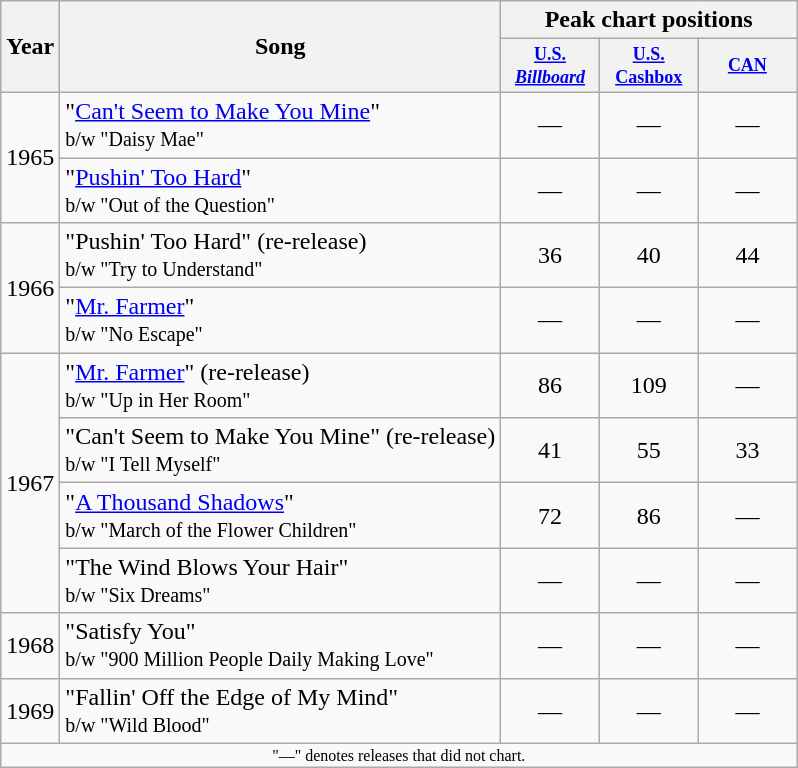<table class="wikitable">
<tr>
<th rowspan="2">Year</th>
<th rowspan="2">Song</th>
<th colspan="3">Peak chart positions</th>
</tr>
<tr>
<th style="width:5em;font-size:75%"><a href='#'>U.S. <em>Billboard</em></a></th>
<th style="width:5em;font-size:75%"><a href='#'>U.S. Cashbox</a></th>
<th style="width:5em;font-size:75%"><a href='#'>CAN</a></th>
</tr>
<tr>
<td rowspan="2">1965</td>
<td>"<a href='#'>Can't Seem to Make You Mine</a>"<br><small>b/w "Daisy Mae"</small></td>
<td style="text-align:center;">—</td>
<td style="text-align:center;">—</td>
<td style="text-align:center;">—</td>
</tr>
<tr>
<td>"<a href='#'>Pushin' Too Hard</a>"<br><small>b/w "Out of the Question"</small></td>
<td style="text-align:center;">—</td>
<td style="text-align:center;">—</td>
<td style="text-align:center;">—</td>
</tr>
<tr>
<td rowspan="2">1966</td>
<td>"Pushin' Too Hard" (re-release)<br><small>b/w "Try to Understand"</small></td>
<td style="text-align:center;">36</td>
<td style="text-align:center;">40</td>
<td style="text-align:center;">44</td>
</tr>
<tr>
<td>"<a href='#'>Mr. Farmer</a>"<br><small>b/w "No Escape"</small></td>
<td style="text-align:center;">—</td>
<td style="text-align:center;">—</td>
<td style="text-align:center;">—</td>
</tr>
<tr>
<td rowspan="4">1967</td>
<td>"<a href='#'>Mr. Farmer</a>" (re-release)<br><small>b/w "Up in Her Room"</small></td>
<td style="text-align:center;">86</td>
<td style="text-align:center;">109</td>
<td style="text-align:center;">—</td>
</tr>
<tr>
<td>"Can't Seem to Make You Mine" (re-release)<br><small>b/w "I Tell Myself"</small></td>
<td style="text-align:center;">41</td>
<td style="text-align:center;">55</td>
<td style="text-align:center;">33</td>
</tr>
<tr>
<td>"<a href='#'>A Thousand Shadows</a>"<br><small>b/w "March of the Flower Children"</small></td>
<td style="text-align:center;">72</td>
<td style="text-align:center;">86</td>
<td style="text-align:center;">—</td>
</tr>
<tr>
<td>"The Wind Blows Your Hair"<br><small>b/w "Six Dreams"</small></td>
<td style="text-align:center;">—</td>
<td style="text-align:center;">—</td>
<td style="text-align:center;">—</td>
</tr>
<tr>
<td>1968</td>
<td>"Satisfy You"<br><small>b/w "900 Million People Daily Making Love"</small></td>
<td style="text-align:center;">—</td>
<td style="text-align:center;">—</td>
<td style="text-align:center;">—</td>
</tr>
<tr>
<td>1969</td>
<td>"Fallin' Off the Edge of My Mind"<br><small>b/w "Wild Blood"</small></td>
<td style="text-align:center;">—</td>
<td style="text-align:center;">—</td>
<td style="text-align:center;">—</td>
</tr>
<tr>
<td colspan="21" style="text-align:center; font-size:8pt;">"—" denotes releases that did not chart.</td>
</tr>
</table>
